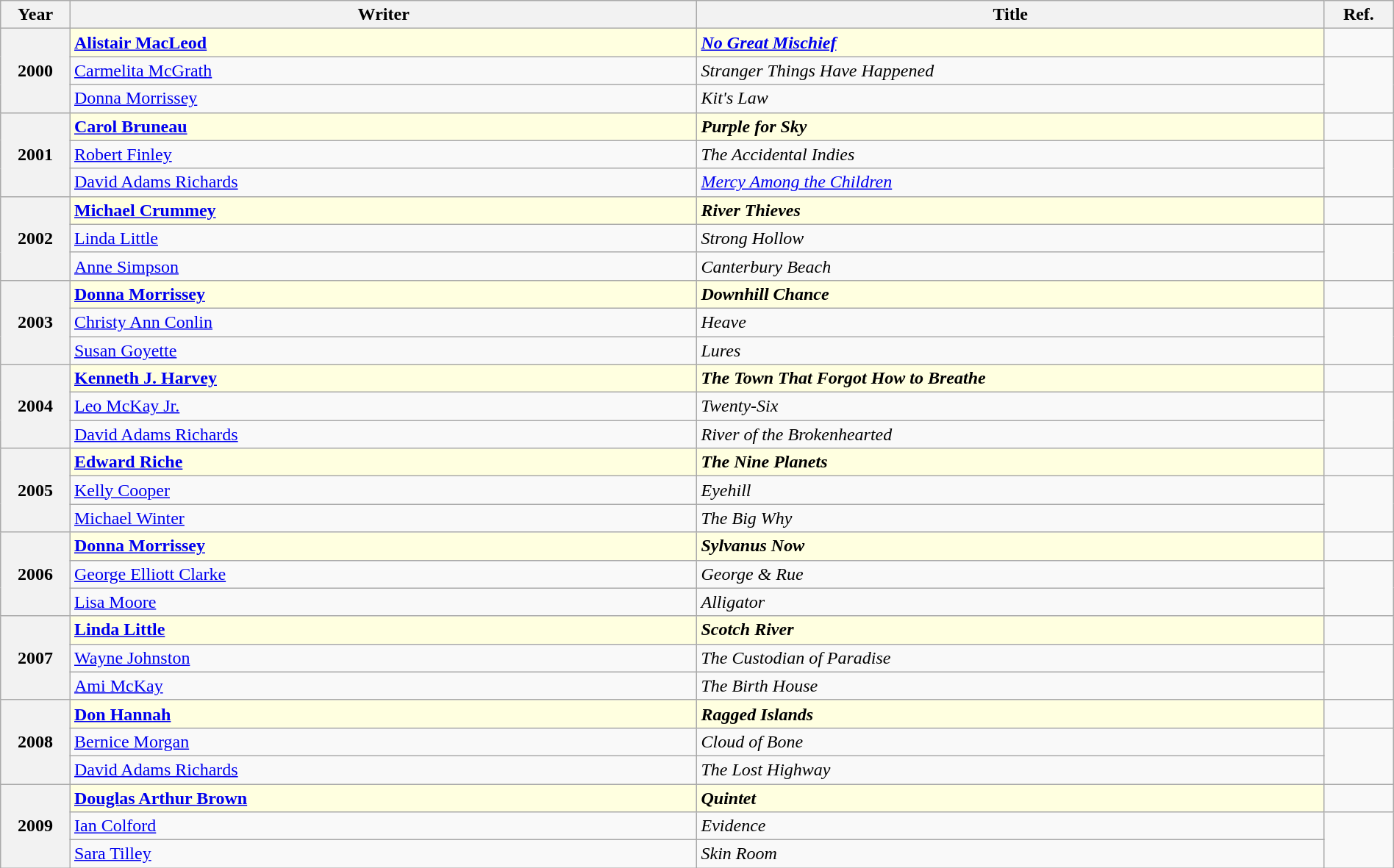<table class="wikitable" width=100%>
<tr>
<th width=5%>Year</th>
<th width=45%>Writer</th>
<th width=45%>Title</th>
<th width=5%>Ref.</th>
</tr>
<tr>
<th rowspan="3">2000</th>
<td style="background:lightyellow"><strong><a href='#'>Alistair MacLeod</a></strong></td>
<td style=background:lightyellow><strong><em><a href='#'>No Great Mischief</a></em></strong></td>
<td></td>
</tr>
<tr>
<td><a href='#'>Carmelita McGrath</a></td>
<td><em>Stranger Things Have Happened</em></td>
<td rowspan=2></td>
</tr>
<tr>
<td><a href='#'>Donna Morrissey</a></td>
<td><em>Kit's Law</em></td>
</tr>
<tr>
<th rowspan="3">2001</th>
<td style="background:lightyellow"><strong><a href='#'>Carol Bruneau</a></strong></td>
<td style=background:lightyellow><strong><em>Purple for Sky</em></strong></td>
<td></td>
</tr>
<tr>
<td><a href='#'>Robert Finley</a></td>
<td><em>The Accidental Indies</em></td>
<td rowspan=2></td>
</tr>
<tr>
<td><a href='#'>David Adams Richards</a></td>
<td><em><a href='#'>Mercy Among the Children</a></em></td>
</tr>
<tr>
<th rowspan="3">2002</th>
<td style="background:lightyellow"><strong><a href='#'>Michael Crummey</a></strong></td>
<td style=background:lightyellow><strong><em>River Thieves</em></strong></td>
<td></td>
</tr>
<tr>
<td><a href='#'>Linda Little</a></td>
<td><em>Strong Hollow</em></td>
<td rowspan=2></td>
</tr>
<tr>
<td><a href='#'>Anne Simpson</a></td>
<td><em>Canterbury Beach</em></td>
</tr>
<tr>
<th rowspan="3">2003</th>
<td style="background:lightyellow"><strong><a href='#'>Donna Morrissey</a></strong></td>
<td style=background:lightyellow><strong><em>Downhill Chance</em></strong></td>
<td></td>
</tr>
<tr>
<td><a href='#'>Christy Ann Conlin</a></td>
<td><em>Heave</em></td>
<td rowspan=2></td>
</tr>
<tr>
<td><a href='#'>Susan Goyette</a></td>
<td><em>Lures</em></td>
</tr>
<tr>
<th rowspan="3">2004</th>
<td style="background:lightyellow"><strong><a href='#'>Kenneth J. Harvey</a></strong></td>
<td style=background:lightyellow><strong><em>The Town That Forgot How to Breathe</em></strong></td>
<td></td>
</tr>
<tr>
<td><a href='#'>Leo McKay Jr.</a></td>
<td><em>Twenty-Six</em></td>
<td rowspan=2></td>
</tr>
<tr>
<td><a href='#'>David Adams Richards</a></td>
<td><em>River of the Brokenhearted</em></td>
</tr>
<tr>
<th rowspan="3">2005</th>
<td style="background:lightyellow"><strong><a href='#'>Edward Riche</a></strong></td>
<td style=background:lightyellow><strong><em>The Nine Planets</em></strong></td>
<td></td>
</tr>
<tr>
<td><a href='#'>Kelly Cooper</a></td>
<td><em>Eyehill</em></td>
<td rowspan=2></td>
</tr>
<tr>
<td><a href='#'>Michael Winter</a></td>
<td><em>The Big Why</em></td>
</tr>
<tr>
<th rowspan="3">2006</th>
<td style="background:lightyellow"><strong><a href='#'>Donna Morrissey</a></strong></td>
<td style=background:lightyellow><strong><em>Sylvanus Now</em></strong></td>
<td></td>
</tr>
<tr>
<td><a href='#'>George Elliott Clarke</a></td>
<td><em>George & Rue</em></td>
<td rowspan=2></td>
</tr>
<tr>
<td><a href='#'>Lisa Moore</a></td>
<td><em>Alligator</em></td>
</tr>
<tr>
<th rowspan="3">2007</th>
<td style="background:lightyellow"><strong><a href='#'>Linda Little</a></strong></td>
<td style=background:lightyellow><strong><em>Scotch River</em></strong></td>
<td></td>
</tr>
<tr>
<td><a href='#'>Wayne Johnston</a></td>
<td><em>The Custodian of Paradise</em></td>
<td rowspan=2></td>
</tr>
<tr>
<td><a href='#'>Ami McKay</a></td>
<td><em>The Birth House</em></td>
</tr>
<tr>
<th rowspan="3">2008</th>
<td style="background:lightyellow"><strong><a href='#'>Don Hannah</a></strong></td>
<td style=background:lightyellow><strong><em>Ragged Islands</em></strong></td>
<td></td>
</tr>
<tr>
<td><a href='#'>Bernice Morgan</a></td>
<td><em>Cloud of Bone</em></td>
<td rowspan=2></td>
</tr>
<tr>
<td><a href='#'>David Adams Richards</a></td>
<td><em>The Lost Highway</em></td>
</tr>
<tr>
<th rowspan="3">2009</th>
<td style="background:lightyellow"><strong><a href='#'>Douglas Arthur Brown</a></strong></td>
<td style=background:lightyellow><strong><em>Quintet</em></strong></td>
<td></td>
</tr>
<tr>
<td><a href='#'>Ian Colford</a></td>
<td><em>Evidence</em></td>
<td rowspan=2></td>
</tr>
<tr>
<td><a href='#'>Sara Tilley</a></td>
<td><em>Skin Room</em></td>
</tr>
</table>
